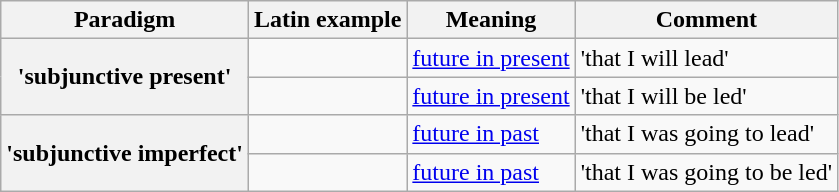<table class="wikitable">
<tr>
<th>Paradigm</th>
<th>Latin example</th>
<th>Meaning</th>
<th>Comment</th>
</tr>
<tr>
<th rowspan=2>'subjunctive present'</th>
<td><strong></strong></td>
<td><a href='#'>future in present</a></td>
<td>'that I will lead'</td>
</tr>
<tr>
<td><strong></strong></td>
<td><a href='#'>future in present</a></td>
<td>'that I will be led'</td>
</tr>
<tr>
<th rowspan=2>'subjunctive imperfect'</th>
<td><strong></strong></td>
<td><a href='#'>future in past</a></td>
<td>'that I was going to lead'</td>
</tr>
<tr>
<td><strong></strong></td>
<td><a href='#'>future in past</a></td>
<td>'that I was going to be led'</td>
</tr>
</table>
